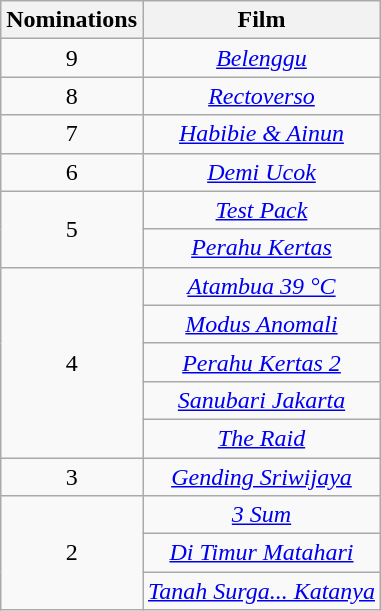<table class="wikitable">
<tr>
<th>Nominations</th>
<th>Film</th>
</tr>
<tr>
<td style="text-align:center">9</td>
<td style="text-align:center"><em><a href='#'>Belenggu</a></em></td>
</tr>
<tr>
<td style="text-align:center">8</td>
<td style="text-align:center"><em><a href='#'>Rectoverso</a></em></td>
</tr>
<tr>
<td style="text-align:center">7</td>
<td style="text-align:center"><em><a href='#'>Habibie & Ainun</a></em></td>
</tr>
<tr>
<td style="text-align:center">6</td>
<td style="text-align:center"><em><a href='#'>Demi Ucok</a></em></td>
</tr>
<tr>
<td style="text-align:center" rowspan= "2">5</td>
<td style="text-align:center"><em><a href='#'>Test Pack</a></em></td>
</tr>
<tr>
<td style="text-align:center"><em><a href='#'>Perahu Kertas</a></em></td>
</tr>
<tr>
<td style="text-align:center" rowspan= "5">4</td>
<td style="text-align:center"><em><a href='#'>Atambua 39 °C</a></em></td>
</tr>
<tr>
<td style="text-align:center"><em><a href='#'>Modus Anomali</a></em></td>
</tr>
<tr>
<td style="text-align:center"><em><a href='#'>Perahu Kertas 2</a></em></td>
</tr>
<tr>
<td style="text-align:center"><em><a href='#'>Sanubari Jakarta</a></em></td>
</tr>
<tr>
<td style="text-align:center"><em><a href='#'>The Raid</a></em></td>
</tr>
<tr>
<td style="text-align:center">3</td>
<td style="text-align:center"><em><a href='#'>Gending Sriwijaya</a></em></td>
</tr>
<tr>
<td style="text-align:center" rowspan= "3">2</td>
<td style="text-align:center"><em><a href='#'>3 Sum</a></em></td>
</tr>
<tr>
<td style="text-align:center"><em><a href='#'>Di Timur Matahari</a></em></td>
</tr>
<tr>
<td style="text-align:center"><em><a href='#'>Tanah Surga... Katanya</a></em></td>
</tr>
</table>
